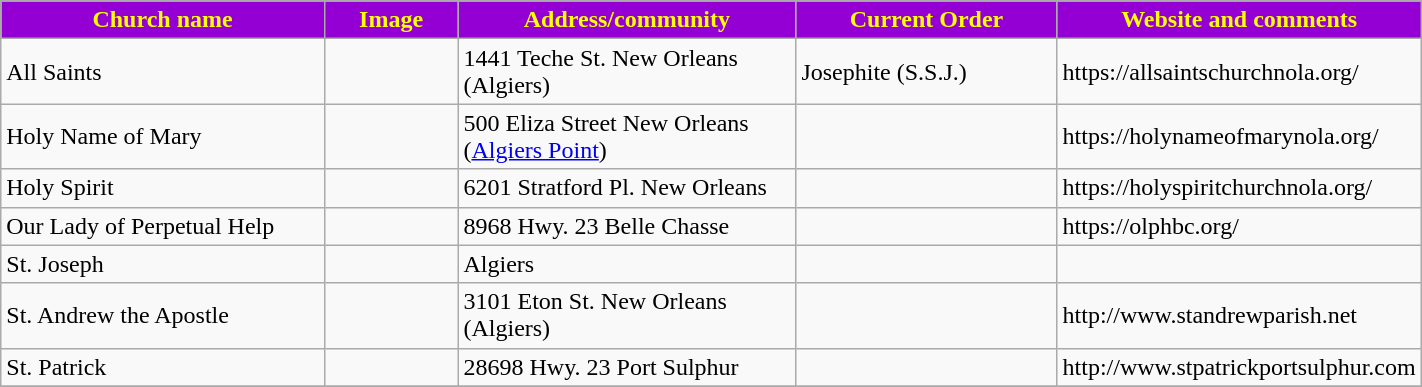<table class="wikitable sortable" style="width:75%">
<tr>
<th style="background:darkviolet; color:yellow;" width="25%"><strong>Church name</strong></th>
<th style="background:darkviolet; color:yellow;" width="10%"><strong>Image</strong></th>
<th style="background:darkviolet; color:yellow;" width="25%"><strong>Address/community</strong></th>
<th style="background:darkviolet; color:yellow;" width="20%"><strong>Current Order</strong></th>
<th style="background:darkviolet; color:yellow;" width="20%"><strong>Website and comments</strong></th>
</tr>
<tr>
<td>All Saints</td>
<td></td>
<td>1441 Teche St. New Orleans (Algiers)</td>
<td>Josephite (S.S.J.)</td>
<td>https://allsaintschurchnola.org/</td>
</tr>
<tr>
<td>Holy Name of Mary</td>
<td></td>
<td>500 Eliza Street New Orleans (<a href='#'>Algiers Point</a>)</td>
<td></td>
<td>https://holynameofmarynola.org/</td>
</tr>
<tr>
<td>Holy Spirit</td>
<td></td>
<td>6201 Stratford Pl. New Orleans</td>
<td></td>
<td>https://holyspiritchurchnola.org/</td>
</tr>
<tr>
<td>Our Lady of Perpetual Help</td>
<td></td>
<td>8968 Hwy. 23 Belle Chasse</td>
<td></td>
<td>https://olphbc.org/</td>
</tr>
<tr>
<td>St. Joseph</td>
<td></td>
<td>Algiers</td>
<td></td>
<td></td>
</tr>
<tr>
<td>St. Andrew the Apostle</td>
<td></td>
<td>3101 Eton St. New Orleans (Algiers)</td>
<td></td>
<td>http://www.standrewparish.net</td>
</tr>
<tr>
<td>St. Patrick</td>
<td></td>
<td>28698 Hwy. 23 Port Sulphur</td>
<td></td>
<td>http://www.stpatrickportsulphur.com</td>
</tr>
<tr>
</tr>
</table>
